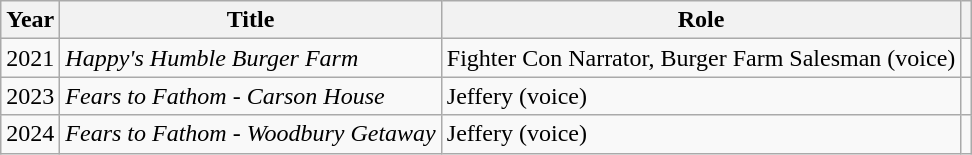<table class="wikitable sortable">
<tr>
<th>Year</th>
<th>Title</th>
<th>Role</th>
<th></th>
</tr>
<tr>
<td>2021</td>
<td><em>Happy's Humble Burger Farm</em></td>
<td>Fighter Con Narrator, Burger Farm Salesman (voice)</td>
<td></td>
</tr>
<tr>
<td>2023</td>
<td><em>Fears to Fathom - Carson House</em></td>
<td>Jeffery (voice)</td>
<td></td>
</tr>
<tr>
<td>2024</td>
<td><em>Fears to Fathom - Woodbury Getaway</em></td>
<td>Jeffery (voice)</td>
<td></td>
</tr>
</table>
